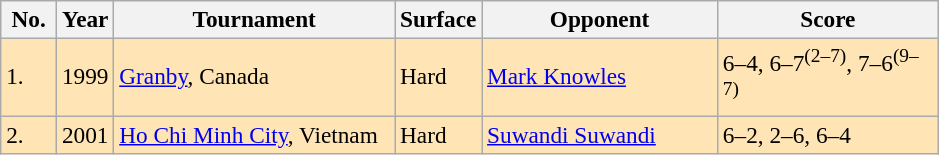<table class="sortable wikitable" style=font-size:97%>
<tr>
<th style="width:30px">No.</th>
<th style="width:30px">Year</th>
<th style="width:180px">Tournament</th>
<th style="width:50px">Surface</th>
<th style="width:150px">Opponent</th>
<th style="width:140px" class="unsortable">Score</th>
</tr>
<tr bgcolor=moccasin>
<td>1.</td>
<td>1999</td>
<td><a href='#'>Granby</a>, Canada</td>
<td>Hard</td>
<td> <a href='#'>Mark Knowles</a></td>
<td>6–4, 6–7<sup>(2–7)</sup>, 7–6<sup>(9–7)</sup></td>
</tr>
<tr bgcolor=moccasin>
<td>2.</td>
<td>2001</td>
<td><a href='#'>Ho Chi Minh City</a>, Vietnam</td>
<td>Hard</td>
<td> <a href='#'>Suwandi Suwandi</a></td>
<td>6–2, 2–6, 6–4</td>
</tr>
</table>
